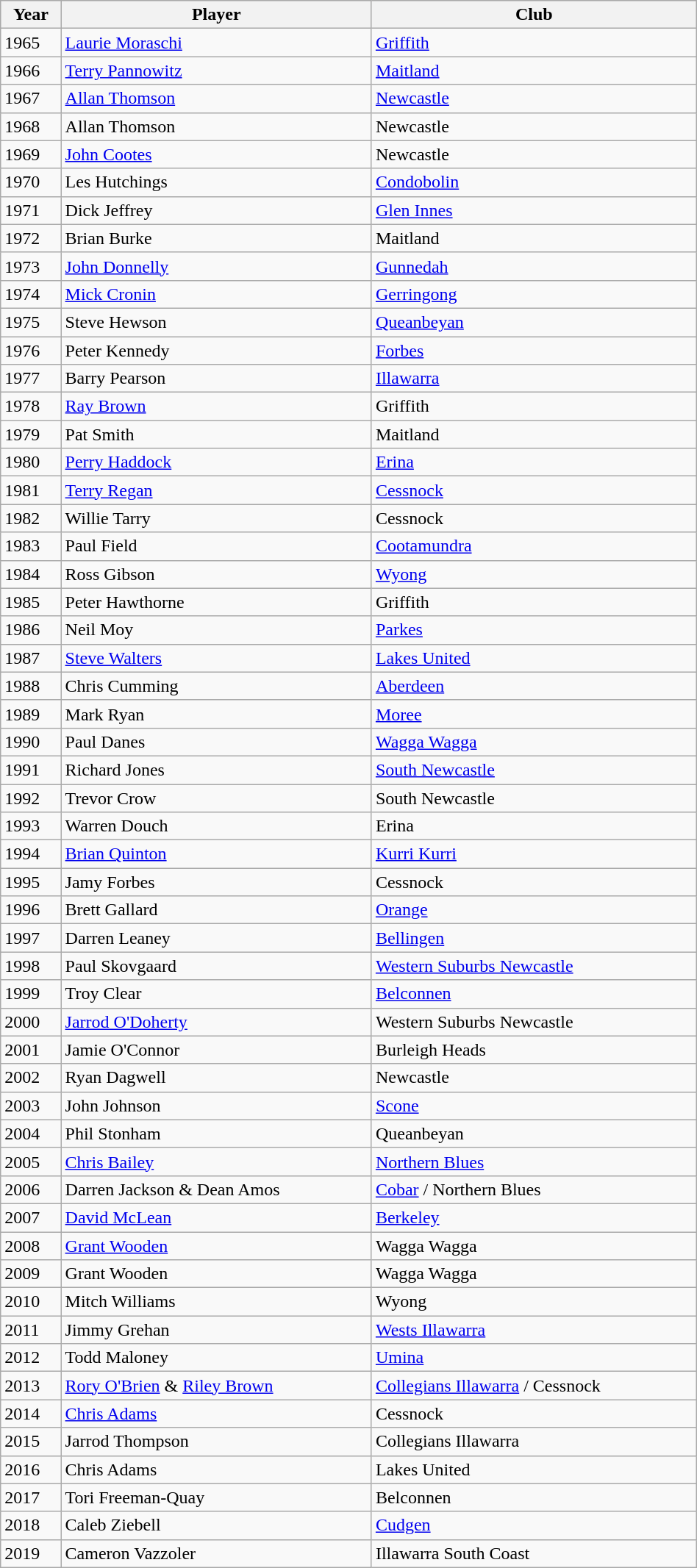<table class="wikitable" style="width:50%">
<tr style="background:#ede7eb;">
<th>Year</th>
<th>Player</th>
<th>Club</th>
</tr>
<tr>
<td>1965</td>
<td><a href='#'>Laurie Moraschi</a></td>
<td><a href='#'>Griffith</a></td>
</tr>
<tr>
<td>1966</td>
<td><a href='#'>Terry Pannowitz</a></td>
<td><a href='#'>Maitland</a></td>
</tr>
<tr>
<td>1967</td>
<td><a href='#'>Allan Thomson</a></td>
<td><a href='#'>Newcastle</a></td>
</tr>
<tr>
<td>1968</td>
<td>Allan Thomson</td>
<td>Newcastle</td>
</tr>
<tr>
<td>1969</td>
<td><a href='#'>John Cootes</a></td>
<td>Newcastle</td>
</tr>
<tr>
<td>1970</td>
<td>Les Hutchings</td>
<td><a href='#'>Condobolin</a></td>
</tr>
<tr>
<td>1971</td>
<td>Dick Jeffrey</td>
<td><a href='#'>Glen Innes</a></td>
</tr>
<tr>
<td>1972</td>
<td>Brian Burke</td>
<td>Maitland</td>
</tr>
<tr>
<td>1973</td>
<td><a href='#'>John Donnelly</a></td>
<td><a href='#'>Gunnedah</a></td>
</tr>
<tr>
<td>1974</td>
<td><a href='#'>Mick Cronin</a></td>
<td><a href='#'>Gerringong</a></td>
</tr>
<tr>
<td>1975</td>
<td>Steve Hewson</td>
<td><a href='#'>Queanbeyan</a></td>
</tr>
<tr>
<td>1976</td>
<td>Peter Kennedy</td>
<td><a href='#'>Forbes</a></td>
</tr>
<tr>
<td>1977</td>
<td>Barry Pearson</td>
<td><a href='#'>Illawarra</a></td>
</tr>
<tr>
<td>1978</td>
<td><a href='#'>Ray Brown</a></td>
<td>Griffith</td>
</tr>
<tr>
<td>1979</td>
<td>Pat Smith</td>
<td>Maitland</td>
</tr>
<tr>
<td>1980</td>
<td><a href='#'>Perry Haddock</a></td>
<td><a href='#'>Erina</a></td>
</tr>
<tr>
<td>1981</td>
<td><a href='#'>Terry Regan</a></td>
<td><a href='#'>Cessnock</a></td>
</tr>
<tr>
<td>1982</td>
<td>Willie Tarry</td>
<td>Cessnock</td>
</tr>
<tr>
<td>1983</td>
<td>Paul Field</td>
<td><a href='#'>Cootamundra</a></td>
</tr>
<tr>
<td>1984</td>
<td>Ross Gibson</td>
<td><a href='#'>Wyong</a></td>
</tr>
<tr>
<td>1985</td>
<td>Peter Hawthorne</td>
<td>Griffith</td>
</tr>
<tr>
<td>1986</td>
<td>Neil Moy</td>
<td><a href='#'>Parkes</a></td>
</tr>
<tr>
<td>1987</td>
<td><a href='#'>Steve Walters</a></td>
<td><a href='#'>Lakes United</a></td>
</tr>
<tr>
<td>1988</td>
<td>Chris Cumming</td>
<td><a href='#'>Aberdeen</a></td>
</tr>
<tr>
<td>1989</td>
<td>Mark Ryan</td>
<td><a href='#'>Moree</a></td>
</tr>
<tr>
<td>1990</td>
<td>Paul Danes</td>
<td><a href='#'>Wagga Wagga</a></td>
</tr>
<tr>
<td>1991</td>
<td>Richard Jones</td>
<td><a href='#'>South Newcastle</a></td>
</tr>
<tr>
<td>1992</td>
<td>Trevor Crow</td>
<td>South Newcastle</td>
</tr>
<tr>
<td>1993</td>
<td>Warren Douch</td>
<td>Erina</td>
</tr>
<tr>
<td>1994</td>
<td><a href='#'>Brian Quinton</a></td>
<td><a href='#'>Kurri Kurri</a></td>
</tr>
<tr>
<td>1995</td>
<td>Jamy Forbes</td>
<td>Cessnock</td>
</tr>
<tr>
<td>1996</td>
<td>Brett Gallard</td>
<td><a href='#'>Orange</a></td>
</tr>
<tr>
<td>1997</td>
<td>Darren Leaney</td>
<td><a href='#'>Bellingen</a></td>
</tr>
<tr>
<td>1998</td>
<td>Paul Skovgaard</td>
<td><a href='#'>Western Suburbs Newcastle</a></td>
</tr>
<tr>
<td>1999</td>
<td>Troy Clear</td>
<td><a href='#'>Belconnen</a></td>
</tr>
<tr>
<td>2000</td>
<td><a href='#'>Jarrod O'Doherty</a></td>
<td>Western Suburbs Newcastle</td>
</tr>
<tr>
<td>2001</td>
<td>Jamie O'Connor</td>
<td>Burleigh Heads</td>
</tr>
<tr>
<td>2002</td>
<td>Ryan Dagwell</td>
<td>Newcastle</td>
</tr>
<tr>
<td>2003</td>
<td>John Johnson</td>
<td><a href='#'>Scone</a></td>
</tr>
<tr>
<td>2004</td>
<td>Phil Stonham</td>
<td>Queanbeyan</td>
</tr>
<tr>
<td>2005</td>
<td><a href='#'>Chris Bailey</a></td>
<td><a href='#'>Northern Blues</a></td>
</tr>
<tr>
<td>2006</td>
<td>Darren Jackson & Dean Amos</td>
<td><a href='#'>Cobar</a> / Northern Blues</td>
</tr>
<tr>
<td>2007</td>
<td><a href='#'>David McLean</a></td>
<td><a href='#'>Berkeley</a></td>
</tr>
<tr>
<td>2008</td>
<td><a href='#'>Grant Wooden</a></td>
<td>Wagga Wagga</td>
</tr>
<tr>
<td>2009</td>
<td>Grant Wooden</td>
<td>Wagga Wagga</td>
</tr>
<tr>
<td>2010</td>
<td>Mitch Williams</td>
<td>Wyong</td>
</tr>
<tr>
<td>2011</td>
<td>Jimmy Grehan</td>
<td><a href='#'>Wests Illawarra</a></td>
</tr>
<tr>
<td>2012</td>
<td>Todd Maloney</td>
<td><a href='#'>Umina</a></td>
</tr>
<tr>
<td>2013</td>
<td><a href='#'>Rory O'Brien</a> & <a href='#'>Riley Brown</a></td>
<td><a href='#'>Collegians Illawarra</a> / Cessnock</td>
</tr>
<tr>
<td>2014</td>
<td><a href='#'>Chris Adams</a></td>
<td>Cessnock</td>
</tr>
<tr>
<td>2015</td>
<td>Jarrod Thompson</td>
<td>Collegians Illawarra</td>
</tr>
<tr>
<td>2016</td>
<td>Chris Adams</td>
<td>Lakes United</td>
</tr>
<tr>
<td>2017</td>
<td>Tori Freeman-Quay</td>
<td>Belconnen</td>
</tr>
<tr>
<td>2018</td>
<td>Caleb Ziebell</td>
<td><a href='#'>Cudgen</a></td>
</tr>
<tr>
<td>2019</td>
<td>Cameron Vazzoler</td>
<td>Illawarra South Coast</td>
</tr>
</table>
